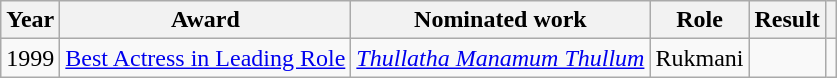<table class="wikitable">
<tr>
<th>Year</th>
<th>Award</th>
<th>Nominated work</th>
<th>Role</th>
<th>Result</th>
<th></th>
</tr>
<tr>
<td>1999</td>
<td><a href='#'>Best Actress in Leading Role</a></td>
<td><em><a href='#'>Thullatha Manamum Thullum</a></em></td>
<td>Rukmani</td>
<td></td>
<td></td>
</tr>
</table>
